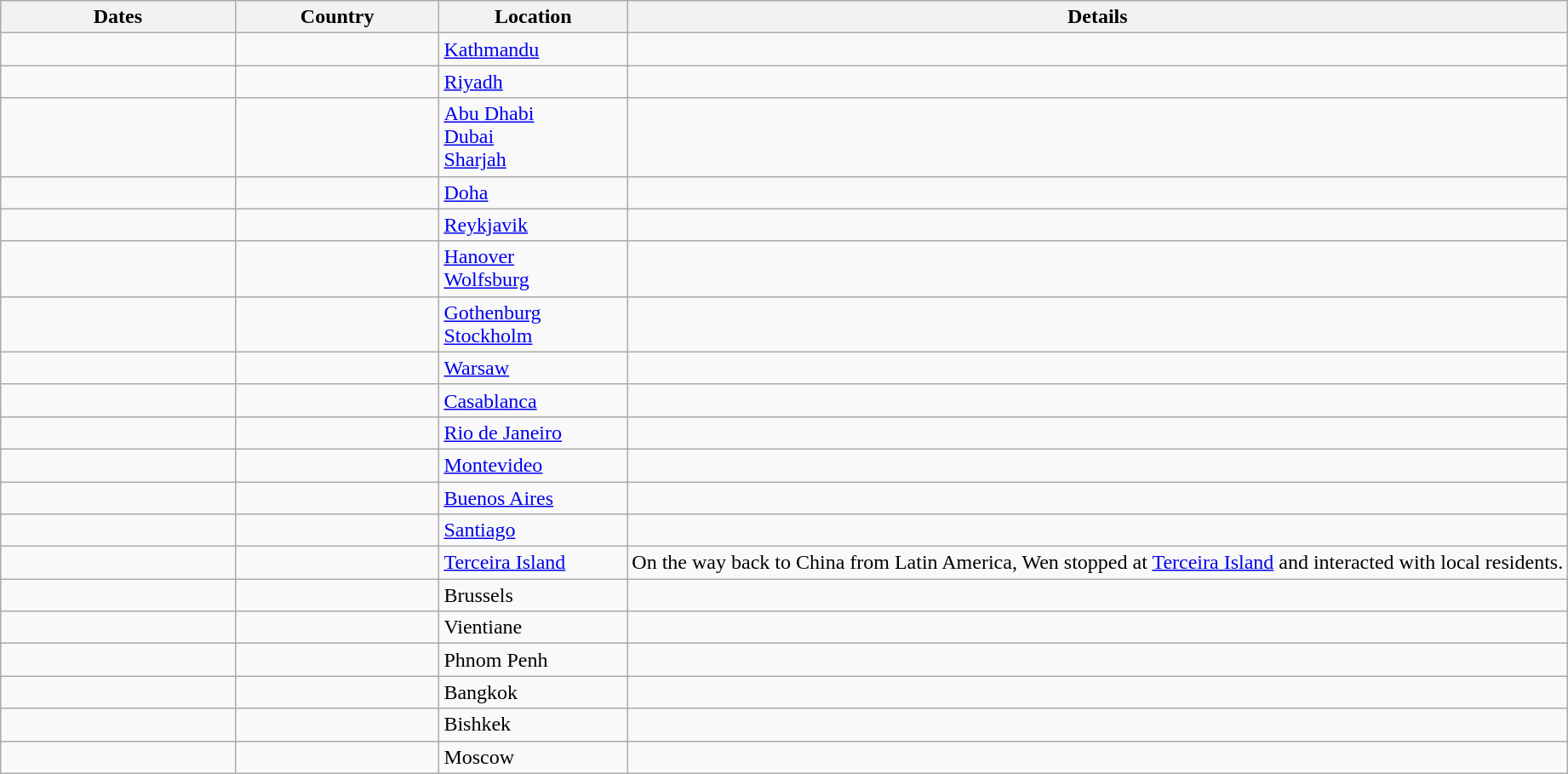<table class="wikitable sortable mw-collapsible" border="1" style="margin: 1em auto 1em auto">
<tr>
<th style="width: 15%;">Dates</th>
<th style="width: 13%;">Country</th>
<th style="width: 12%;">Location</th>
<th style="width: 60%;">Details</th>
</tr>
<tr>
<td></td>
<td></td>
<td><a href='#'>Kathmandu</a></td>
<td></td>
</tr>
<tr>
<td></td>
<td></td>
<td><a href='#'>Riyadh</a></td>
<td></td>
</tr>
<tr>
<td></td>
<td></td>
<td><a href='#'>Abu Dhabi</a><br><a href='#'>Dubai</a><br><a href='#'>Sharjah</a></td>
<td></td>
</tr>
<tr>
<td></td>
<td></td>
<td><a href='#'>Doha</a></td>
<td></td>
</tr>
<tr>
<td></td>
<td></td>
<td><a href='#'>Reykjavik</a></td>
<td></td>
</tr>
<tr>
<td></td>
<td></td>
<td><a href='#'>Hanover</a><br><a href='#'>Wolfsburg</a></td>
<td></td>
</tr>
<tr>
<td></td>
<td></td>
<td><a href='#'>Gothenburg</a><br><a href='#'>Stockholm</a></td>
<td></td>
</tr>
<tr>
<td></td>
<td></td>
<td><a href='#'>Warsaw</a></td>
<td></td>
</tr>
<tr>
<td></td>
<td></td>
<td><a href='#'>Casablanca</a></td>
<td></td>
</tr>
<tr>
<td></td>
<td></td>
<td><a href='#'>Rio de Janeiro</a></td>
<td></td>
</tr>
<tr>
<td></td>
<td></td>
<td><a href='#'>Montevideo</a></td>
<td></td>
</tr>
<tr>
<td></td>
<td></td>
<td><a href='#'>Buenos Aires</a></td>
<td></td>
</tr>
<tr>
<td></td>
<td></td>
<td><a href='#'>Santiago</a></td>
<td></td>
</tr>
<tr>
<td></td>
<td></td>
<td><a href='#'>Terceira Island</a></td>
<td>On the way back to China from Latin America, Wen stopped at <a href='#'>Terceira Island</a> and interacted with local residents.</td>
</tr>
<tr>
<td></td>
<td></td>
<td>Brussels</td>
<td></td>
</tr>
<tr>
<td></td>
<td></td>
<td>Vientiane</td>
<td></td>
</tr>
<tr>
<td></td>
<td></td>
<td>Phnom Penh</td>
<td></td>
</tr>
<tr>
<td></td>
<td></td>
<td>Bangkok</td>
<td></td>
</tr>
<tr>
<td></td>
<td></td>
<td>Bishkek</td>
<td></td>
</tr>
<tr>
<td></td>
<td></td>
<td>Moscow</td>
<td></td>
</tr>
</table>
